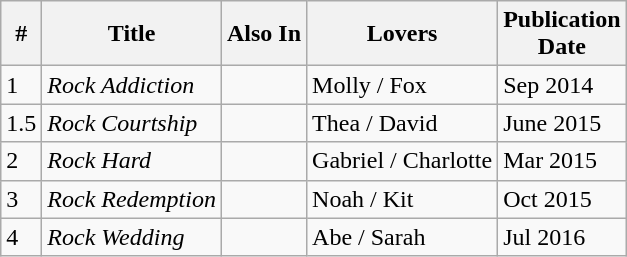<table class="wikitable">
<tr>
<th>#</th>
<th>Title</th>
<th>Also In</th>
<th>Lovers</th>
<th>Publication<br>Date</th>
</tr>
<tr>
<td>1</td>
<td><em>Rock Addiction</em></td>
<td></td>
<td>Molly / Fox</td>
<td>Sep 2014</td>
</tr>
<tr>
<td>1.5</td>
<td><em>Rock Courtship</em></td>
<td></td>
<td>Thea / David</td>
<td>June 2015</td>
</tr>
<tr>
<td>2</td>
<td><em>Rock Hard</em></td>
<td></td>
<td>Gabriel / Charlotte</td>
<td>Mar 2015</td>
</tr>
<tr>
<td>3</td>
<td><em>Rock Redemption</em></td>
<td></td>
<td>Noah / Kit</td>
<td>Oct 2015</td>
</tr>
<tr>
<td>4</td>
<td><em>Rock Wedding</em></td>
<td></td>
<td>Abe / Sarah</td>
<td>Jul 2016</td>
</tr>
</table>
